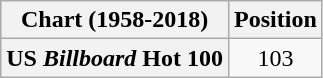<table class="wikitable plainrowheaders" style="text-align:center">
<tr>
<th>Chart (1958-2018)</th>
<th>Position</th>
</tr>
<tr>
<th scope="row">US <em>Billboard</em> Hot 100</th>
<td style="text-align:center;">103</td>
</tr>
</table>
